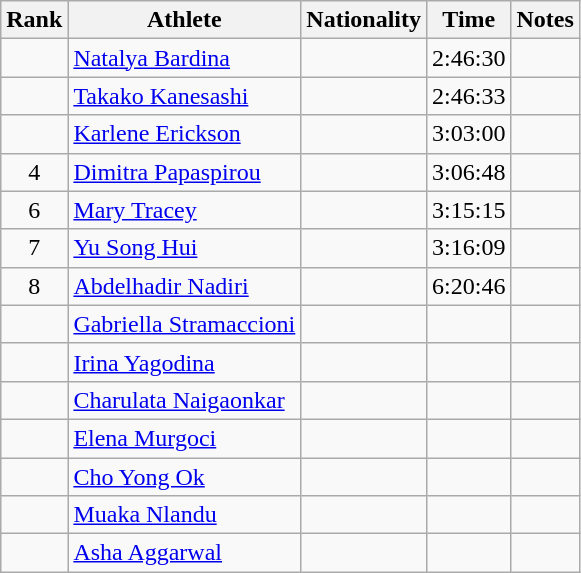<table class="wikitable sortable" style="text-align:center">
<tr>
<th>Rank</th>
<th>Athlete</th>
<th>Nationality</th>
<th>Time</th>
<th>Notes</th>
</tr>
<tr>
<td></td>
<td align=left><a href='#'>Natalya Bardina</a></td>
<td align=left></td>
<td>2:46:30</td>
<td></td>
</tr>
<tr>
<td></td>
<td align=left><a href='#'>Takako Kanesashi</a></td>
<td align=left></td>
<td>2:46:33</td>
<td></td>
</tr>
<tr>
<td></td>
<td align=left><a href='#'>Karlene Erickson</a></td>
<td align=left></td>
<td>3:03:00</td>
<td></td>
</tr>
<tr>
<td>4</td>
<td align=left><a href='#'>Dimitra Papaspirou</a></td>
<td align=left></td>
<td>3:06:48</td>
<td></td>
</tr>
<tr>
<td>6</td>
<td align=left><a href='#'>Mary Tracey</a></td>
<td align=left></td>
<td>3:15:15</td>
<td></td>
</tr>
<tr>
<td>7</td>
<td align=left><a href='#'>Yu Song Hui</a></td>
<td align=left></td>
<td>3:16:09</td>
<td></td>
</tr>
<tr>
<td>8</td>
<td align=left><a href='#'>Abdelhadir Nadiri</a></td>
<td align=left></td>
<td>6:20:46</td>
<td></td>
</tr>
<tr>
<td></td>
<td align=left><a href='#'>Gabriella Stramaccioni</a></td>
<td align=left></td>
<td></td>
<td></td>
</tr>
<tr>
<td></td>
<td align=left><a href='#'>Irina Yagodina</a></td>
<td align=left></td>
<td></td>
<td></td>
</tr>
<tr>
<td></td>
<td align=left><a href='#'>Charulata Naigaonkar</a></td>
<td align=left></td>
<td></td>
<td></td>
</tr>
<tr>
<td></td>
<td align=left><a href='#'>Elena Murgoci</a></td>
<td align=left></td>
<td></td>
<td></td>
</tr>
<tr>
<td></td>
<td align=left><a href='#'>Cho Yong Ok</a></td>
<td align=left></td>
<td></td>
<td></td>
</tr>
<tr>
<td></td>
<td align=left><a href='#'>Muaka Nlandu</a></td>
<td align=left></td>
<td></td>
<td></td>
</tr>
<tr>
<td></td>
<td align=left><a href='#'>Asha Aggarwal</a></td>
<td align=left></td>
<td></td>
<td></td>
</tr>
</table>
